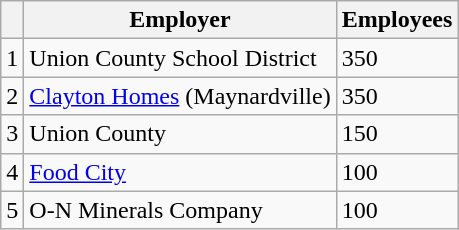<table class="wikitable">
<tr>
<th></th>
<th>Employer</th>
<th>Employees</th>
</tr>
<tr>
<td>1</td>
<td>Union County School District</td>
<td>350</td>
</tr>
<tr>
<td>2</td>
<td><a href='#'>Clayton Homes</a> (Maynardville)</td>
<td>350</td>
</tr>
<tr>
<td>3</td>
<td>Union County</td>
<td>150</td>
</tr>
<tr>
<td>4</td>
<td><a href='#'>Food City</a></td>
<td>100</td>
</tr>
<tr>
<td>5</td>
<td>O-N Minerals Company</td>
<td>100</td>
</tr>
</table>
